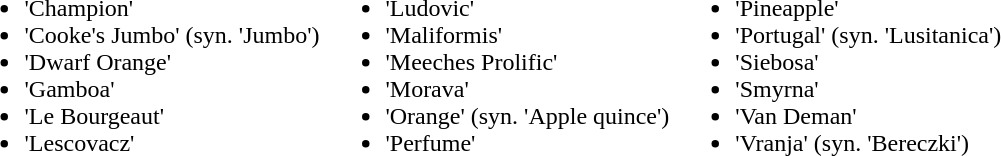<table>
<tr valign=top>
<td><br><ul><li>'Champion'</li><li>'Cooke's Jumbo' (syn. 'Jumbo')</li><li>'Dwarf Orange'</li><li>'Gamboa'</li><li>'Le Bourgeaut'</li><li>'Lescovacz'</li></ul></td>
<td><br><ul><li>'Ludovic'</li><li>'Maliformis'</li><li>'Meeches Prolific'</li><li>'Morava'</li><li>'Orange' (syn. 'Apple quince')</li><li>'Perfume'</li></ul></td>
<td><br><ul><li>'Pineapple'</li><li>'Portugal' (syn. 'Lusitanica')</li><li>'Siebosa'</li><li>'Smyrna'</li><li>'Van Deman'</li><li>'Vranja' (syn. 'Bereczki')</li></ul></td>
</tr>
</table>
